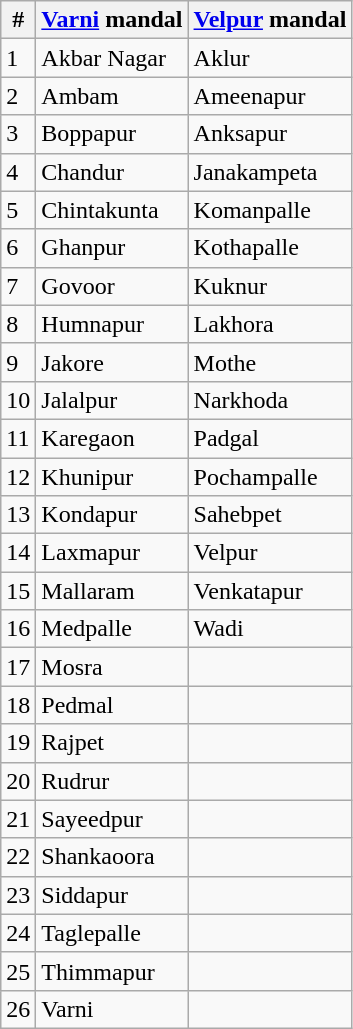<table class="wikitable">
<tr>
<th>#</th>
<th><a href='#'>Varni</a> mandal</th>
<th><a href='#'>Velpur</a> mandal</th>
</tr>
<tr>
<td>1</td>
<td>Akbar Nagar</td>
<td>Aklur</td>
</tr>
<tr>
<td>2</td>
<td>Ambam</td>
<td>Ameenapur</td>
</tr>
<tr>
<td>3</td>
<td>Boppapur</td>
<td>Anksapur</td>
</tr>
<tr>
<td>4</td>
<td>Chandur</td>
<td>Janakampeta</td>
</tr>
<tr>
<td>5</td>
<td>Chintakunta</td>
<td>Komanpalle</td>
</tr>
<tr>
<td>6</td>
<td>Ghanpur</td>
<td>Kothapalle</td>
</tr>
<tr>
<td>7</td>
<td>Govoor</td>
<td>Kuknur</td>
</tr>
<tr>
<td>8</td>
<td>Humnapur</td>
<td>Lakhora</td>
</tr>
<tr>
<td>9</td>
<td>Jakore</td>
<td>Mothe</td>
</tr>
<tr>
<td>10</td>
<td>Jalalpur</td>
<td>Narkhoda</td>
</tr>
<tr>
<td>11</td>
<td>Karegaon</td>
<td>Padgal</td>
</tr>
<tr>
<td>12</td>
<td>Khunipur</td>
<td>Pochampalle</td>
</tr>
<tr>
<td>13</td>
<td>Kondapur</td>
<td>Sahebpet</td>
</tr>
<tr>
<td>14</td>
<td>Laxmapur</td>
<td>Velpur</td>
</tr>
<tr>
<td>15</td>
<td>Mallaram</td>
<td>Venkatapur</td>
</tr>
<tr>
<td>16</td>
<td>Medpalle</td>
<td>Wadi</td>
</tr>
<tr>
<td>17</td>
<td>Mosra</td>
<td></td>
</tr>
<tr>
<td>18</td>
<td>Pedmal</td>
<td></td>
</tr>
<tr>
<td>19</td>
<td>Rajpet</td>
<td></td>
</tr>
<tr>
<td>20</td>
<td>Rudrur</td>
<td></td>
</tr>
<tr>
<td>21</td>
<td>Sayeedpur</td>
<td></td>
</tr>
<tr>
<td>22</td>
<td>Shankaoora</td>
<td></td>
</tr>
<tr>
<td>23</td>
<td>Siddapur</td>
<td></td>
</tr>
<tr>
<td>24</td>
<td>Taglepalle</td>
<td></td>
</tr>
<tr>
<td>25</td>
<td>Thimmapur</td>
<td></td>
</tr>
<tr>
<td>26</td>
<td>Varni</td>
<td></td>
</tr>
</table>
